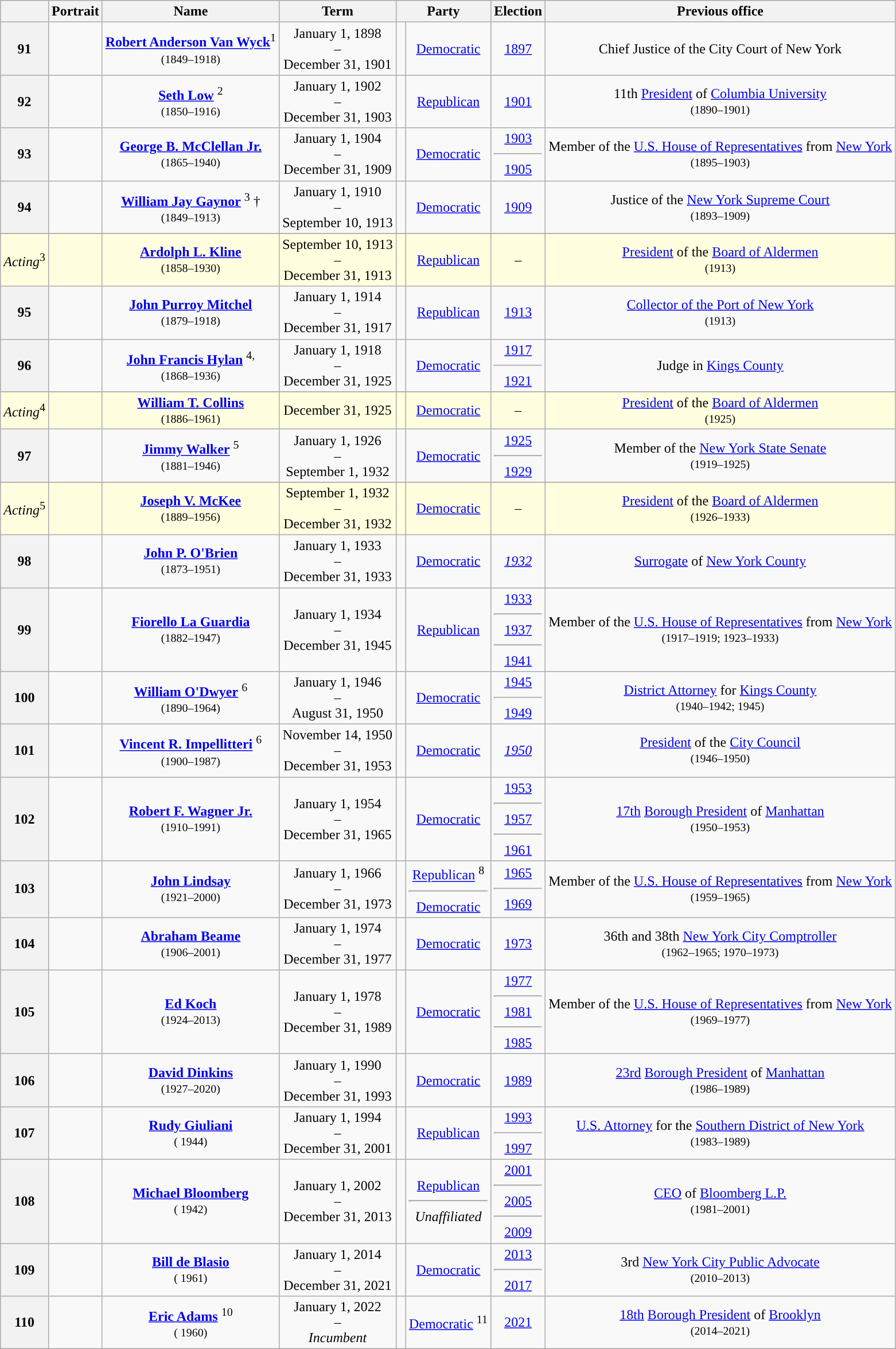<table class="wikitable sortable" style="text-align: center;">
<tr>
<th></th>
<th>Portrait</th>
<th>Name<br></th>
<th>Term</th>
<th colspan="2">Party</th>
<th>Election</th>
<th>Previous office</th>
</tr>
<tr>
<th>91</th>
<td></td>
<td><strong><a href='#'>Robert Anderson Van Wyck</a></strong><sup>1</sup><br><small>(1849–1918)</small></td>
<td><span>January 1, 1898</span><br>–<br><span>December 31, 1901</span></td>
<td style="background:"> </td>
<td><a href='#'>Democratic</a></td>
<td><a href='#'>1897</a></td>
<td>Chief Justice of the City Court of New York</td>
</tr>
<tr>
<th>92</th>
<td></td>
<td><strong><a href='#'>Seth Low</a></strong> <sup>2</sup><br><small>(1850–1916)</small></td>
<td><span>January 1, 1902</span><br>–<br><span>December 31, 1903</span></td>
<td style="background:"> </td>
<td><a href='#'>Republican</a></td>
<td><a href='#'>1901</a></td>
<td>11th <a href='#'>President</a> of <a href='#'>Columbia University</a><br><small>(1890–1901)</small></td>
</tr>
<tr>
<th>93</th>
<td></td>
<td><strong><a href='#'>George B. McClellan Jr.</a></strong><br><small>(1865–1940)</small></td>
<td><span>January 1, 1904</span><br>–<br><span>December 31, 1909</span></td>
<td style="background:"> </td>
<td><a href='#'>Democratic</a></td>
<td><a href='#'>1903</a><hr><a href='#'>1905</a></td>
<td>Member of the <a href='#'>U.S. House of Representatives</a> from <a href='#'>New York</a><br><small>(1895–1903)</small></td>
</tr>
<tr>
<th>94</th>
<td></td>
<td><strong><a href='#'>William Jay Gaynor</a></strong> <sup>3</sup> †<br><small>(1849–1913)</small></td>
<td><span>January 1, 1910</span><br>–<br><span>September 10, 1913</span></td>
<td style="background:"> </td>
<td><a href='#'>Democratic</a></td>
<td><a href='#'>1909</a></td>
<td>Justice of the <a href='#'>New York Supreme Court</a><br><small>(1893–1909)</small></td>
</tr>
<tr>
</tr>
<tr style="background:lightyellow">
<td><em>Acting</em><sup>3</sup></td>
<td align=left></td>
<td><strong><a href='#'>Ardolph L. Kline</a></strong><br><small>(1858–1930)</small></td>
<td>September 10, 1913<br> –<br>December 31, 1913</td>
<td style="background:"> </td>
<td><a href='#'>Republican</a></td>
<td>–</td>
<td><a href='#'>President</a> of the <a href='#'>Board of Aldermen</a><br><small>(1913)</small></td>
</tr>
<tr>
<th>95</th>
<td></td>
<td><strong><a href='#'>John Purroy Mitchel</a></strong><br><small>(1879–1918)</small></td>
<td><span>January 1, 1914</span><br>–<br><span>December 31, 1917</span></td>
<td style="background:"> </td>
<td><a href='#'>Republican</a></td>
<td><a href='#'>1913</a></td>
<td><a href='#'>Collector of the Port of New York</a><br><small>(1913)</small></td>
</tr>
<tr>
<th>96</th>
<td></td>
<td><strong><a href='#'>John Francis Hylan</a></strong> <sup>4,</sup><br><small>(1868–1936)</small></td>
<td><span>January 1, 1918</span><br>–<br><span>December 31, 1925</span></td>
<td style="background:"> </td>
<td><a href='#'>Democratic</a></td>
<td><a href='#'>1917</a><hr><a href='#'>1921</a></td>
<td>Judge in <a href='#'>Kings County</a></td>
</tr>
<tr>
</tr>
<tr style="background:lightyellow">
<td><em>Acting</em><sup>4</sup></td>
<td></td>
<td align=center><strong><a href='#'>William T. Collins</a></strong><br><small>(1886–1961)</small></td>
<td>December 31, 1925</td>
<td style="background:"> </td>
<td><a href='#'>Democratic</a></td>
<td>–</td>
<td><a href='#'>President</a> of the <a href='#'>Board of Aldermen</a><br><small>(1925)</small></td>
</tr>
<tr>
<th>97</th>
<td></td>
<td><strong><a href='#'>Jimmy Walker</a></strong> <sup>5</sup><br><small>(1881–1946)</small></td>
<td><span>January 1, 1926</span><br>–<br><span>September 1, 1932</span></td>
<td style="background:"> </td>
<td><a href='#'>Democratic</a></td>
<td><a href='#'>1925</a><hr><a href='#'>1929</a></td>
<td>Member of the <a href='#'>New York State Senate</a><br><small>(1919–1925)</small></td>
</tr>
<tr>
</tr>
<tr style="background:lightyellow">
<td><em>Acting</em><sup>5</sup></td>
<td align=center></td>
<td><strong><a href='#'>Joseph V. McKee</a></strong><br><small>(1889–1956)</small></td>
<td><span>September 1, 1932</span><br> –<br><span>December 31, 1932</span></td>
<td style="background:"> </td>
<td><a href='#'>Democratic</a></td>
<td>–</td>
<td><a href='#'>President</a> of the <a href='#'>Board of Aldermen</a><br><small>(1926–1933)</small></td>
</tr>
<tr>
<th>98</th>
<td></td>
<td><strong><a href='#'>John P. O'Brien</a></strong><br><small>(1873–1951)</small></td>
<td><span>January 1, 1933</span><br>–<br><span>December 31, 1933</span></td>
<td style="background:"> </td>
<td><a href='#'>Democratic</a></td>
<td><em><a href='#'>1932</a></em></td>
<td><a href='#'>Surrogate</a> of <a href='#'>New York County</a></td>
</tr>
<tr>
<th>99</th>
<td></td>
<td><strong><a href='#'>Fiorello La Guardia</a></strong><br><small>(1882–1947)</small></td>
<td><span>January 1, 1934</span><br>–<br><span> December 31, 1945</span></td>
<td style="background:"> </td>
<td><a href='#'>Republican</a></td>
<td><a href='#'>1933</a><hr><a href='#'>1937</a><hr><a href='#'>1941</a></td>
<td>Member of the <a href='#'>U.S. House of Representatives</a> from <a href='#'>New York</a><br><small>(1917–1919; 1923–1933)</small></td>
</tr>
<tr>
<th>100</th>
<td></td>
<td><strong><a href='#'>William O'Dwyer</a></strong> <sup>6</sup><br><small>(1890–1964)</small></td>
<td><span>January 1, 1946</span><br>–<br><span>August 31, 1950</span></td>
<td style="background:"> </td>
<td><a href='#'>Democratic</a></td>
<td><a href='#'>1945</a><hr><a href='#'>1949</a></td>
<td><a href='#'>District Attorney</a> for <a href='#'>Kings County</a><br><small>(1940–1942; 1945)</small></td>
</tr>
<tr>
<th>101</th>
<td></td>
<td><strong><a href='#'>Vincent R. Impellitteri</a></strong> <sup>6</sup><br><small>(1900–1987)</small></td>
<td>November 14, 1950<br> –<br>December 31, 1953<br></td>
<td style="background:"> </td>
<td><a href='#'>Democratic</a></td>
<td><em><a href='#'>1950</a></em></td>
<td><a href='#'>President</a> of the <a href='#'>City Council</a><br><small>(1946–1950)</small></td>
</tr>
<tr>
<th>102</th>
<td></td>
<td><strong><a href='#'>Robert F. Wagner Jr.</a></strong><br><small>(1910–1991)</small></td>
<td><span>January 1, 1954</span><br>–<br><span>December 31, 1965</span></td>
<td style="background:"> </td>
<td><a href='#'>Democratic</a></td>
<td><a href='#'>1953</a><hr><a href='#'>1957</a><hr><a href='#'>1961</a></td>
<td><a href='#'>17th</a> <a href='#'>Borough President</a> of <a href='#'>Manhattan</a><br><small>(1950–1953)</small></td>
</tr>
<tr>
<th>103</th>
<td></td>
<td><strong><a href='#'>John Lindsay</a></strong><br><small>(1921–2000)</small></td>
<td><span>January 1, 1966</span><br>–<br><span>December 31, 1973</span></td>
<td style="background: linear-gradient("></td>
<td><a href='#'>Republican</a> <sup>8</sup><hr><a href='#'>Democratic</a></td>
<td><a href='#'>1965</a><hr><a href='#'>1969</a></td>
<td>Member of the <a href='#'>U.S. House of Representatives</a> from <a href='#'>New York</a><br><small>(1959–1965)</small></td>
</tr>
<tr>
<th>104</th>
<td></td>
<td><strong><a href='#'>Abraham Beame</a></strong><br><small>(1906–2001)</small></td>
<td><span>January 1, 1974</span><br>–<br><span>December 31, 1977</span></td>
<td style="background:"> </td>
<td><a href='#'>Democratic</a></td>
<td><a href='#'>1973</a></td>
<td>36th and 38th <a href='#'>New York City Comptroller</a><br><small>(1962–1965; 1970–1973)</small></td>
</tr>
<tr>
<th>105</th>
<td></td>
<td><strong><a href='#'>Ed Koch</a></strong><br><small>(1924–2013)</small></td>
<td><span>January 1, 1978</span><br>–<br><span>December 31, 1989</span></td>
<td style="background:"> </td>
<td><a href='#'>Democratic</a></td>
<td><a href='#'>1977</a><hr><a href='#'>1981</a><hr><a href='#'>1985</a></td>
<td>Member of the <a href='#'>U.S. House of Representatives</a> from <a href='#'>New York</a><br><small>(1969–1977)</small></td>
</tr>
<tr>
<th>106</th>
<td></td>
<td><strong><a href='#'>David Dinkins</a></strong><br><small>(1927–2020)</small></td>
<td><span>January 1, 1990</span><br>–<br><span>December 31, 1993</span></td>
<td style="background:"> </td>
<td><a href='#'>Democratic</a></td>
<td><a href='#'>1989</a></td>
<td><a href='#'>23rd</a> <a href='#'>Borough President</a> of <a href='#'>Manhattan</a><br><small>(1986–1989)</small></td>
</tr>
<tr>
<th>107</th>
<td></td>
<td><strong><a href='#'>Rudy Giuliani</a></strong><br><small>( 1944)</small></td>
<td><span>January 1, 1994</span><br>–<br><span>December 31, 2001</span></td>
<td style="background:"> </td>
<td><a href='#'>Republican</a></td>
<td><a href='#'>1993</a><hr><a href='#'>1997</a></td>
<td><a href='#'>U.S. Attorney</a> for the <a href='#'>Southern District of New York</a><br><small>(1983–1989)</small></td>
</tr>
<tr>
<th>108</th>
<td></td>
<td><strong><a href='#'>Michael Bloomberg</a></strong><br><small>( 1942)</small></td>
<td><span>January 1, 2002</span><br>–<br><span>December 31, 2013</span></td>
<td style="background: linear-gradient("></td>
<td><a href='#'>Republican</a> <hr> <em>Unaffiliated</em></td>
<td><a href='#'>2001</a><hr><a href='#'>2005</a><hr><a href='#'>2009</a></td>
<td><a href='#'>CEO</a> of <a href='#'>Bloomberg L.P.</a><br><small>(1981–2001)</small></td>
</tr>
<tr>
<th>109</th>
<td></td>
<td><strong><a href='#'>Bill de Blasio</a></strong><br><small>( 1961)</small></td>
<td><span>January 1, 2014</span><br>–<br><span>December 31, 2021</span></td>
<td style="background:"> </td>
<td><a href='#'>Democratic</a></td>
<td><a href='#'>2013</a><hr><a href='#'>2017</a></td>
<td>3rd <a href='#'>New York City Public Advocate</a><br><small>(2010–2013)</small></td>
</tr>
<tr>
<th>110</th>
<td></td>
<td><strong><a href='#'>Eric Adams</a></strong> <sup>10</sup><br><small>( 1960)</small></td>
<td><span>January 1, 2022</span><br>–<br><span><em>Incumbent</em> </span></td>
<td style="background:"> </td>
<td><a href='#'>Democratic</a> <sup>11</sup></td>
<td><a href='#'>2021</a></td>
<td><a href='#'>18th</a> <a href='#'>Borough President</a> of <a href='#'>Brooklyn</a> <br><small>(2014–2021)</small></td>
</tr>
</table>
